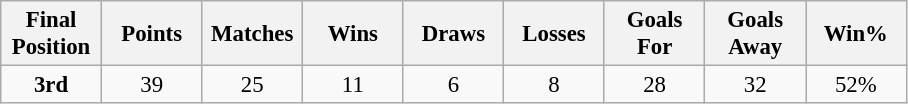<table class="wikitable" style="font-size: 95%; text-align: center;">
<tr>
<th width=60>Final Position</th>
<th width=60>Points</th>
<th width=60>Matches</th>
<th width=60>Wins</th>
<th width=60>Draws</th>
<th width=60>Losses</th>
<th width=60>Goals For</th>
<th width=60>Goals Away</th>
<th width=60>Win%</th>
</tr>
<tr>
<td><strong>3rd</strong></td>
<td>39</td>
<td>25</td>
<td>11</td>
<td>6</td>
<td>8</td>
<td>28</td>
<td>32</td>
<td>52%</td>
</tr>
</table>
